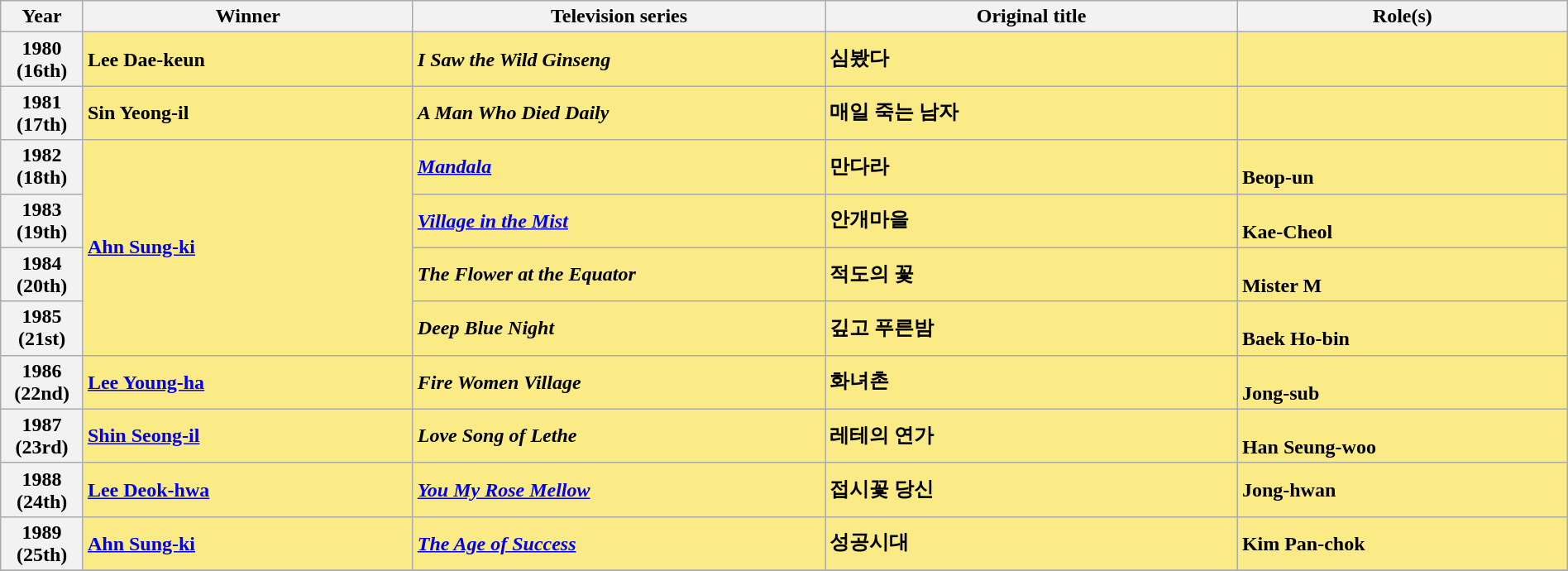<table class="wikitable" style="width:100%;" cellpadding="6">
<tr>
<th style="width:5%;">Year</th>
<th style="width:20%;">Winner</th>
<th style="width:25%;">Television series</th>
<th style="width:25%;">Original title</th>
<th style="width:20%;">Role(s)</th>
</tr>
<tr>
<th>1980<br>(16th)</th>
<td style="background:#FAEB86;"><strong>Lee Dae-keun </strong></td>
<td style="background:#FAEB86;"><strong><em>I Saw the Wild Ginseng</em></strong></td>
<td style="background:#FAEB86;"><strong>심봤다</strong></td>
<td style="background:#FAEB86;"></td>
</tr>
<tr>
<th>1981<br>(17th)</th>
<td style="background:#FAEB86;"><strong>Sin Yeong-il </strong></td>
<td style="background:#FAEB86;"><strong><em>A Man Who Died Daily</em></strong></td>
<td style="background:#FAEB86;"><strong>매일 죽는 남자</strong></td>
<td style="background:#FAEB86;"></td>
</tr>
<tr>
<th>1982<br>(18th)</th>
<td rowspan="4" style="background:#FAEB86;"><strong><a href='#'>Ahn Sung-ki</a> </strong></td>
<td style="background:#FAEB86;"><strong><em><a href='#'>Mandala</a></em></strong></td>
<td style="background:#FAEB86;"><strong>만다라</strong></td>
<td style="background:#FAEB86;"><br><strong>Beop-un</strong></td>
</tr>
<tr>
<th>1983<br>(19th)</th>
<td style="background:#FAEB86;"><strong><em><a href='#'>Village in the Mist</a></em></strong></td>
<td style="background:#FAEB86;"><strong>안개마을</strong></td>
<td style="background:#FAEB86;"><br><strong>Kae-Cheol</strong></td>
</tr>
<tr>
<th>1984<br>(20th)</th>
<td style="background:#FAEB86;"><strong><em>The Flower at the Equator</em></strong></td>
<td style="background:#FAEB86;"><strong>적도의 꽃</strong></td>
<td style="background:#FAEB86;"><br><strong>Mister M</strong></td>
</tr>
<tr>
<th>1985<br>(21st)</th>
<td style="background:#FAEB86;"><strong><em>Deep Blue Night</em></strong></td>
<td style="background:#FAEB86;"><strong>깊고 푸른밤</strong></td>
<td style="background:#FAEB86;"><br><strong>Baek Ho-bin</strong></td>
</tr>
<tr>
<th>1986<br>(22nd)</th>
<td style="background:#FAEB86;"><strong><a href='#'>Lee Young-ha</a> </strong></td>
<td style="background:#FAEB86;"><strong><em>Fire Women Village</em></strong></td>
<td style="background:#FAEB86;"><strong>화녀촌</strong></td>
<td style="background:#FAEB86;"><br><strong>Jong-sub</strong></td>
</tr>
<tr>
<th>1987<br>(23rd)</th>
<td style="background:#FAEB86;"><strong><a href='#'>Shin Seong-il</a> </strong></td>
<td style="background:#FAEB86;"><strong><em>Love Song of Lethe</em></strong></td>
<td style="background:#FAEB86;"><strong>레테의 연가</strong></td>
<td style="background:#FAEB86;"><br><strong>Han Seung-woo</strong></td>
</tr>
<tr>
<th>1988<br>(24th)</th>
<td style="background:#FAEB86;"><strong><a href='#'>Lee Deok-hwa</a> </strong></td>
<td style="background:#FAEB86;"><strong><em><a href='#'>You My Rose Mellow</a></em></strong></td>
<td style="background:#FAEB86;"><strong>접시꽃 당신</strong></td>
<td style="background:#FAEB86;"><strong>Jong-hwan</strong></td>
</tr>
<tr>
<th>1989<br>(25th)</th>
<td style="background:#FAEB86;"><strong><a href='#'>Ahn Sung-ki</a> </strong></td>
<td style="background:#FAEB86;"><strong><em><a href='#'>The Age of Success</a></em></strong></td>
<td style="background:#FAEB86;"><strong>성공시대</strong></td>
<td style="background:#FAEB86;"><strong>Kim Pan-chok</strong></td>
</tr>
<tr>
</tr>
</table>
